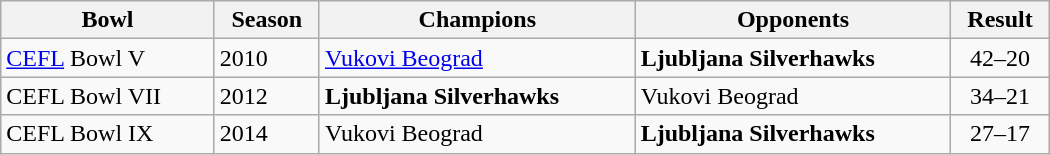<table class="wikitable" width="700">
<tr>
<th>Bowl</th>
<th>Season</th>
<th>Champions</th>
<th>Opponents</th>
<th>Result</th>
</tr>
<tr>
<td><a href='#'>CEFL</a> Bowl V</td>
<td>2010</td>
<td><a href='#'>Vukovi Beograd</a></td>
<td><strong>Ljubljana Silverhawks</strong></td>
<td style="text-align:center">42–20</td>
</tr>
<tr>
<td>CEFL Bowl VII</td>
<td>2012</td>
<td><strong>Ljubljana Silverhawks</strong></td>
<td>Vukovi Beograd</td>
<td style="text-align:center">34–21</td>
</tr>
<tr>
<td>CEFL Bowl IX</td>
<td>2014</td>
<td>Vukovi Beograd</td>
<td><strong>Ljubljana Silverhawks</strong></td>
<td style="text-align:center">27–17</td>
</tr>
</table>
